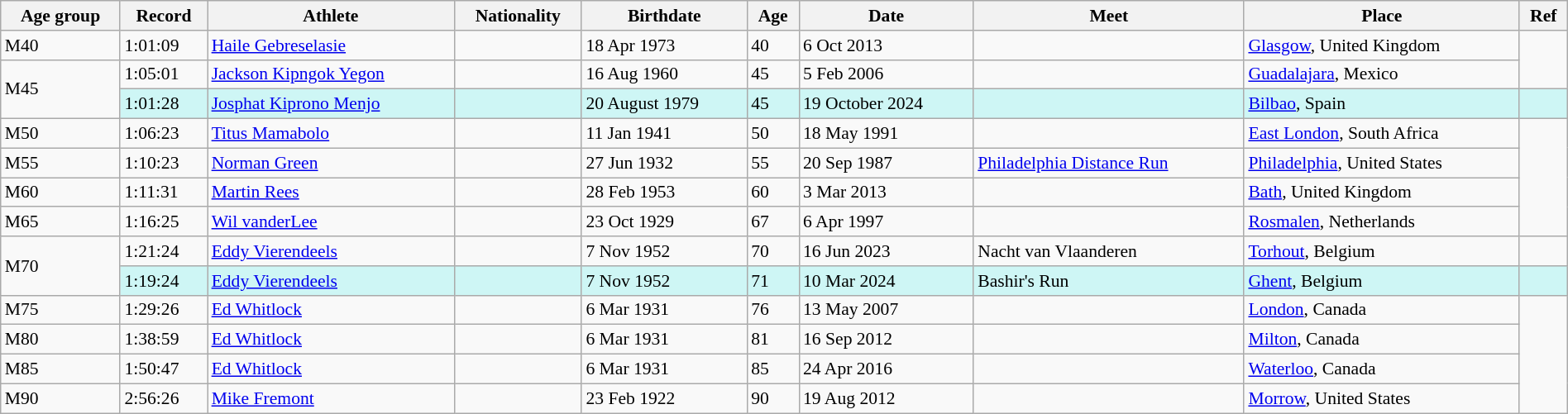<table class="wikitable" style="font-size:90%; width: 100%;">
<tr>
<th>Age group</th>
<th>Record</th>
<th>Athlete</th>
<th>Nationality</th>
<th>Birthdate</th>
<th>Age</th>
<th>Date</th>
<th>Meet</th>
<th>Place</th>
<th>Ref</th>
</tr>
<tr>
<td>M40</td>
<td>1:01:09</td>
<td><a href='#'>Haile Gebreselasie</a></td>
<td></td>
<td>18 Apr 1973</td>
<td>40</td>
<td>6 Oct 2013</td>
<td></td>
<td><a href='#'>Glasgow</a>, United Kingdom</td>
</tr>
<tr>
<td rowspan=2>M45</td>
<td>1:05:01</td>
<td><a href='#'>Jackson Kipngok Yegon</a></td>
<td></td>
<td>16 Aug 1960</td>
<td>45</td>
<td>5 Feb 2006</td>
<td></td>
<td><a href='#'>Guadalajara</a>, Mexico</td>
</tr>
<tr style="background:#cef6f5;">
<td>1:01:28</td>
<td><a href='#'>Josphat Kiprono Menjo</a></td>
<td></td>
<td>20 August 1979</td>
<td>45</td>
<td>19 October 2024</td>
<td></td>
<td><a href='#'>Bilbao</a>, Spain</td>
<td></td>
</tr>
<tr>
<td>M50</td>
<td>1:06:23</td>
<td><a href='#'>Titus Mamabolo</a></td>
<td></td>
<td>11 Jan 1941</td>
<td>50</td>
<td>18 May 1991</td>
<td></td>
<td><a href='#'>East London</a>, South Africa</td>
</tr>
<tr>
<td>M55</td>
<td>1:10:23</td>
<td><a href='#'>Norman Green</a></td>
<td></td>
<td>27 Jun 1932</td>
<td>55</td>
<td>20 Sep 1987</td>
<td><a href='#'>Philadelphia Distance Run</a></td>
<td><a href='#'>Philadelphia</a>, United States</td>
</tr>
<tr>
<td>M60</td>
<td>1:11:31</td>
<td><a href='#'>Martin Rees</a></td>
<td></td>
<td>28 Feb 1953</td>
<td>60</td>
<td>3 Mar 2013</td>
<td></td>
<td><a href='#'>Bath</a>, United Kingdom</td>
</tr>
<tr>
<td>M65</td>
<td>1:16:25</td>
<td><a href='#'>Wil vanderLee</a></td>
<td></td>
<td>23 Oct 1929</td>
<td>67</td>
<td>6 Apr 1997</td>
<td></td>
<td><a href='#'>Rosmalen</a>, Netherlands</td>
</tr>
<tr>
<td rowspan=2>M70</td>
<td>1:21:24</td>
<td><a href='#'>Eddy Vierendeels</a></td>
<td></td>
<td>7 Nov 1952</td>
<td>70</td>
<td>16 Jun 2023</td>
<td>Nacht van Vlaanderen</td>
<td><a href='#'>Torhout</a>, Belgium</td>
<td></td>
</tr>
<tr style="background:#cef6f5;">
<td>1:19:24</td>
<td><a href='#'>Eddy Vierendeels</a></td>
<td></td>
<td>7 Nov 1952</td>
<td>71</td>
<td>10 Mar 2024</td>
<td>Bashir's Run</td>
<td><a href='#'>Ghent</a>, Belgium</td>
<td></td>
</tr>
<tr>
<td>M75</td>
<td>1:29:26</td>
<td><a href='#'>Ed Whitlock</a></td>
<td></td>
<td>6 Mar 1931</td>
<td>76</td>
<td>13 May 2007</td>
<td></td>
<td><a href='#'>London</a>, Canada</td>
</tr>
<tr>
<td>M80</td>
<td>1:38:59</td>
<td><a href='#'>Ed Whitlock</a></td>
<td></td>
<td>6 Mar 1931</td>
<td>81</td>
<td>16 Sep 2012</td>
<td></td>
<td><a href='#'>Milton</a>, Canada</td>
</tr>
<tr>
<td>M85</td>
<td>1:50:47</td>
<td><a href='#'>Ed Whitlock</a></td>
<td></td>
<td>6 Mar 1931</td>
<td>85</td>
<td>24 Apr 2016</td>
<td></td>
<td><a href='#'>Waterloo</a>, Canada</td>
</tr>
<tr>
<td>M90</td>
<td>2:56:26</td>
<td><a href='#'>Mike Fremont</a></td>
<td></td>
<td>23 Feb 1922</td>
<td>90</td>
<td>19 Aug 2012</td>
<td></td>
<td><a href='#'>Morrow</a>, United States</td>
</tr>
</table>
